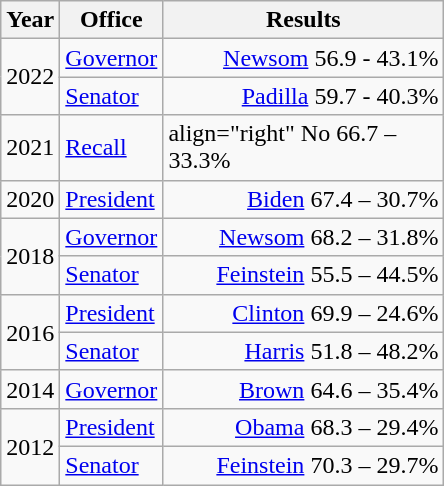<table class=wikitable>
<tr>
<th width="30">Year</th>
<th width="60">Office</th>
<th width="180">Results</th>
</tr>
<tr>
<td rowspan="2">2022</td>
<td><a href='#'>Governor</a></td>
<td align="right" ><a href='#'>Newsom</a> 56.9 - 43.1%</td>
</tr>
<tr>
<td><a href='#'>Senator</a></td>
<td align="right" ><a href='#'>Padilla</a> 59.7 - 40.3%</td>
</tr>
<tr>
<td>2021</td>
<td><a href='#'>Recall</a></td>
<td>align="right"  No 66.7 – 33.3%</td>
</tr>
<tr>
<td rowspan="1">2020</td>
<td><a href='#'>President</a></td>
<td align="right" ><a href='#'>Biden</a> 67.4 – 30.7%</td>
</tr>
<tr>
<td rowspan="2">2018</td>
<td><a href='#'>Governor</a></td>
<td align="right" ><a href='#'>Newsom</a> 68.2 – 31.8%</td>
</tr>
<tr>
<td><a href='#'>Senator</a></td>
<td align="right" ><a href='#'>Feinstein</a> 55.5 – 44.5%</td>
</tr>
<tr>
<td rowspan="2">2016</td>
<td><a href='#'>President</a></td>
<td align="right" ><a href='#'>Clinton</a> 69.9 – 24.6%</td>
</tr>
<tr>
<td><a href='#'>Senator</a></td>
<td align="right" ><a href='#'>Harris</a> 51.8 – 48.2%</td>
</tr>
<tr>
<td>2014</td>
<td><a href='#'>Governor</a></td>
<td align="right" ><a href='#'>Brown</a> 64.6 – 35.4%</td>
</tr>
<tr>
<td rowspan="2">2012</td>
<td><a href='#'>President</a></td>
<td align="right" ><a href='#'>Obama</a> 68.3 – 29.4%</td>
</tr>
<tr>
<td><a href='#'>Senator</a></td>
<td align="right" ><a href='#'>Feinstein</a> 70.3 – 29.7%</td>
</tr>
</table>
